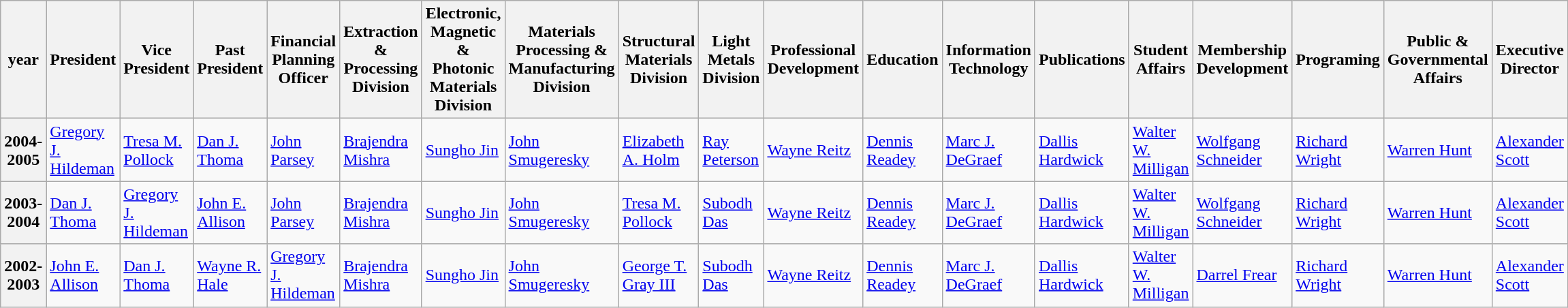<table class="wikitable mw-collapsible plainrowheaders">
<tr>
<th scope="col">year</th>
<th scope="col">President</th>
<th scope="col">Vice President</th>
<th scope="col">Past President</th>
<th scope="col">Financial Planning Officer</th>
<th scope="col">Extraction & Processing Division</th>
<th scope="col">Electronic, Magnetic & Photonic Materials Division</th>
<th scope="col">Materials Processing & Manufacturing Division</th>
<th scope="col">Structural Materials Division</th>
<th scope="col">Light Metals Division</th>
<th scope="col">Professional Development</th>
<th>Education</th>
<th scope="col">Information Technology</th>
<th>Publications</th>
<th>Student Affairs</th>
<th scope="col">Membership Development</th>
<th scope="col">Programing</th>
<th scope="col">Public & Governmental Affairs</th>
<th scope="col">Executive Director</th>
</tr>
<tr>
<th scope="row">2004-2005</th>
<td><a href='#'>Gregory J. Hildeman</a></td>
<td><a href='#'>Tresa M. Pollock</a></td>
<td><a href='#'>Dan J. Thoma</a></td>
<td><a href='#'>John Parsey</a></td>
<td><a href='#'>Brajendra Mishra</a></td>
<td><a href='#'>Sungho Jin</a></td>
<td><a href='#'>John Smugeresky</a></td>
<td><a href='#'>Elizabeth A. Holm</a></td>
<td><a href='#'>Ray Peterson</a></td>
<td><a href='#'>Wayne Reitz</a></td>
<td><a href='#'>Dennis Readey</a></td>
<td><a href='#'>Marc J. DeGraef</a></td>
<td><a href='#'>Dallis Hardwick</a></td>
<td><a href='#'>Walter W. Milligan</a></td>
<td><a href='#'>Wolfgang Schneider</a></td>
<td><a href='#'>Richard Wright</a></td>
<td><a href='#'>Warren Hunt</a></td>
<td><a href='#'>Alexander Scott</a></td>
</tr>
<tr>
<th scope="row">2003-2004</th>
<td><a href='#'>Dan J. Thoma</a></td>
<td><a href='#'>Gregory J. Hildeman</a></td>
<td><a href='#'>John E. Allison</a></td>
<td><a href='#'>John Parsey</a></td>
<td><a href='#'>Brajendra Mishra</a></td>
<td><a href='#'>Sungho Jin</a></td>
<td><a href='#'>John Smugeresky</a></td>
<td><a href='#'>Tresa M. Pollock</a></td>
<td><a href='#'>Subodh Das</a></td>
<td><a href='#'>Wayne Reitz</a></td>
<td><a href='#'>Dennis Readey</a></td>
<td><a href='#'>Marc J. DeGraef</a></td>
<td><a href='#'>Dallis Hardwick</a></td>
<td><a href='#'>Walter W. Milligan</a></td>
<td><a href='#'>Wolfgang Schneider</a></td>
<td><a href='#'>Richard Wright</a></td>
<td><a href='#'>Warren Hunt</a></td>
<td><a href='#'>Alexander Scott</a></td>
</tr>
<tr>
<th scope="row">2002-2003</th>
<td><a href='#'>John E. Allison</a></td>
<td><a href='#'>Dan J. Thoma</a></td>
<td><a href='#'>Wayne R. Hale</a></td>
<td><a href='#'>Gregory J. Hildeman</a></td>
<td><a href='#'>Brajendra Mishra</a></td>
<td><a href='#'>Sungho Jin</a></td>
<td><a href='#'>John Smugeresky</a></td>
<td><a href='#'>George T. Gray III</a></td>
<td><a href='#'>Subodh Das</a></td>
<td><a href='#'>Wayne Reitz</a></td>
<td><a href='#'>Dennis Readey</a></td>
<td><a href='#'>Marc J. DeGraef</a></td>
<td><a href='#'>Dallis Hardwick</a></td>
<td><a href='#'>Walter W. Milligan</a></td>
<td><a href='#'>Darrel Frear</a></td>
<td><a href='#'>Richard Wright</a></td>
<td><a href='#'>Warren Hunt</a></td>
<td><a href='#'>Alexander Scott</a></td>
</tr>
</table>
